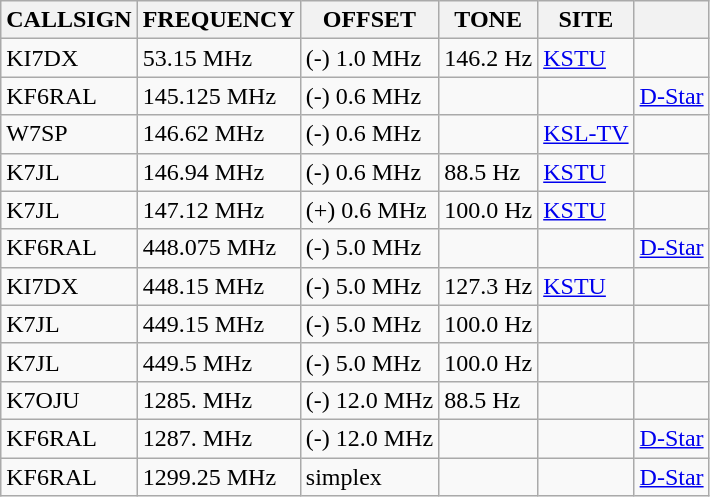<table class="wikitable sortable">
<tr>
<th><strong>CALLSIGN</strong></th>
<th><strong>FREQUENCY</strong></th>
<th><strong>OFFSET</strong></th>
<th><strong>TONE</strong></th>
<th><strong>SITE</strong></th>
<th></th>
</tr>
<tr>
<td>KI7DX</td>
<td>53.15 MHz</td>
<td>(-) 1.0 MHz</td>
<td>146.2 Hz</td>
<td><a href='#'>KSTU</a></td>
<td></td>
</tr>
<tr>
<td>KF6RAL</td>
<td>145.125 MHz</td>
<td>(-) 0.6 MHz</td>
<td></td>
<td></td>
<td><a href='#'>D-Star</a></td>
</tr>
<tr>
<td>W7SP</td>
<td>146.62 MHz</td>
<td>(-) 0.6 MHz</td>
<td></td>
<td><a href='#'>KSL-TV</a></td>
<td></td>
</tr>
<tr>
<td>K7JL</td>
<td>146.94 MHz</td>
<td>(-) 0.6 MHz</td>
<td>88.5 Hz</td>
<td><a href='#'>KSTU</a></td>
<td></td>
</tr>
<tr>
<td>K7JL</td>
<td>147.12 MHz</td>
<td>(+) 0.6 MHz</td>
<td>100.0 Hz</td>
<td><a href='#'>KSTU</a></td>
<td></td>
</tr>
<tr>
<td>KF6RAL</td>
<td>448.075 MHz</td>
<td>(-) 5.0 MHz</td>
<td></td>
<td></td>
<td><a href='#'>D-Star</a></td>
</tr>
<tr>
<td>KI7DX</td>
<td>448.15 MHz</td>
<td>(-) 5.0 MHz</td>
<td>127.3 Hz</td>
<td><a href='#'>KSTU</a></td>
<td></td>
</tr>
<tr>
<td>K7JL</td>
<td>449.15 MHz</td>
<td>(-) 5.0 MHz</td>
<td>100.0 Hz</td>
<td></td>
<td></td>
</tr>
<tr>
<td>K7JL</td>
<td>449.5 MHz</td>
<td>(-) 5.0 MHz</td>
<td>100.0 Hz</td>
<td></td>
<td></td>
</tr>
<tr>
<td>K7OJU</td>
<td>1285. MHz</td>
<td>(-) 12.0 MHz</td>
<td>88.5 Hz</td>
<td></td>
<td></td>
</tr>
<tr>
<td>KF6RAL</td>
<td>1287. MHz</td>
<td>(-) 12.0 MHz</td>
<td></td>
<td></td>
<td><a href='#'>D-Star</a></td>
</tr>
<tr>
<td>KF6RAL</td>
<td>1299.25 MHz</td>
<td>simplex</td>
<td></td>
<td></td>
<td><a href='#'>D-Star</a></td>
</tr>
</table>
